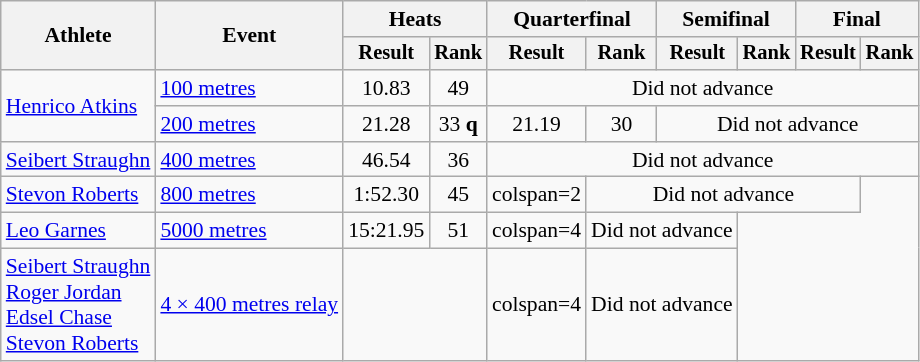<table class="wikitable" style="font-size:90%">
<tr>
<th rowspan="2">Athlete</th>
<th rowspan="2">Event</th>
<th colspan="2">Heats</th>
<th colspan="2">Quarterfinal</th>
<th colspan="2">Semifinal</th>
<th colspan="2">Final</th>
</tr>
<tr style="font-size:95%">
<th>Result</th>
<th>Rank</th>
<th>Result</th>
<th>Rank</th>
<th>Result</th>
<th>Rank</th>
<th>Result</th>
<th>Rank</th>
</tr>
<tr align=center>
<td align=left rowspan=2><a href='#'>Henrico Atkins</a></td>
<td align=left><a href='#'>100 metres</a></td>
<td>10.83</td>
<td>49</td>
<td colspan=6>Did not advance</td>
</tr>
<tr align=center>
<td align=left><a href='#'>200 metres</a></td>
<td>21.28</td>
<td>33 <strong>q</strong></td>
<td>21.19</td>
<td>30</td>
<td colspan=4>Did not advance</td>
</tr>
<tr align=center>
<td align=left><a href='#'>Seibert Straughn</a></td>
<td align=left><a href='#'>400 metres</a></td>
<td>46.54</td>
<td>36</td>
<td colspan=6>Did not advance</td>
</tr>
<tr align=center>
<td align=left><a href='#'>Stevon Roberts</a></td>
<td align=left><a href='#'>800 metres</a></td>
<td>1:52.30</td>
<td>45</td>
<td>colspan=2</td>
<td colspan=4>Did not advance</td>
</tr>
<tr align=center>
<td align=left><a href='#'>Leo Garnes</a></td>
<td align=left><a href='#'>5000 metres</a></td>
<td>15:21.95</td>
<td>51</td>
<td>colspan=4</td>
<td colspan=2>Did not advance</td>
</tr>
<tr align=center>
<td align=left><a href='#'>Seibert Straughn</a><br><a href='#'>Roger Jordan</a><br><a href='#'>Edsel Chase</a><br><a href='#'>Stevon Roberts</a></td>
<td align=left><a href='#'>4 × 400 metres relay</a></td>
<td colspan=2></td>
<td>colspan=4</td>
<td colspan=2>Did not advance</td>
</tr>
</table>
